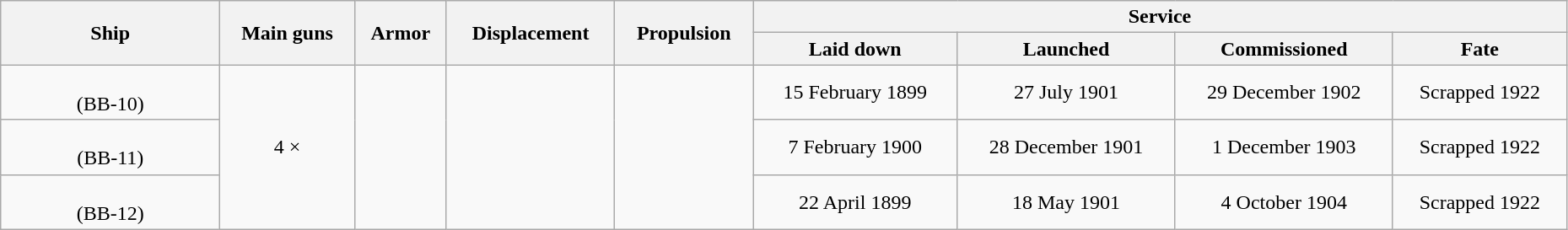<table class="wikitable" style="width:98%;">
<tr valign="center">
<th scope="col" rowspan="2" style="text-align:center; width:14%;">Ship</th>
<th scope="col" style="text-align:center;" rowspan="2">Main guns</th>
<th scope="col" style="text-align:center;" rowspan="2">Armor</th>
<th scope="col" style="text-align:center;" rowspan="2">Displacement</th>
<th scope="col" style="text-align:center;" rowspan="2">Propulsion</th>
<th scope="col" style="text-align:center;" colspan="4">Service</th>
</tr>
<tr valign="top">
<th scope="col" style="text-align:center;">Laid down</th>
<th scope="col" style="text-align:center;">Launched</th>
<th scope="col" style="text-align:center;">Commissioned</th>
<th scope="col" style="text-align:center;">Fate</th>
</tr>
<tr>
<td style="text-align:center"><br>(BB-10)</td>
<td style="text-align:center;" rowspan="3">4 × </td>
<td style="text-align:center;" rowspan="3"></td>
<td style="text-align:center;" rowspan="3"></td>
<td style="text-align:center;" rowspan="3"></td>
<td style="text-align:center">15 February 1899</td>
<td style="text-align:center">27 July 1901</td>
<td style="text-align:center">29 December 1902</td>
<td style="text-align:center">Scrapped 1922</td>
</tr>
<tr>
<td style="text-align:center"><br>(BB-11)</td>
<td style="text-align:center">7 February 1900</td>
<td style="text-align:center">28 December 1901</td>
<td style="text-align:center">1 December 1903</td>
<td style="text-align:center">Scrapped 1922</td>
</tr>
<tr>
<td style="text-align:center"><br>(BB-12)</td>
<td style="text-align:center">22 April 1899</td>
<td style="text-align:center">18 May 1901</td>
<td style="text-align:center">4 October 1904</td>
<td style="text-align:center">Scrapped 1922</td>
</tr>
</table>
